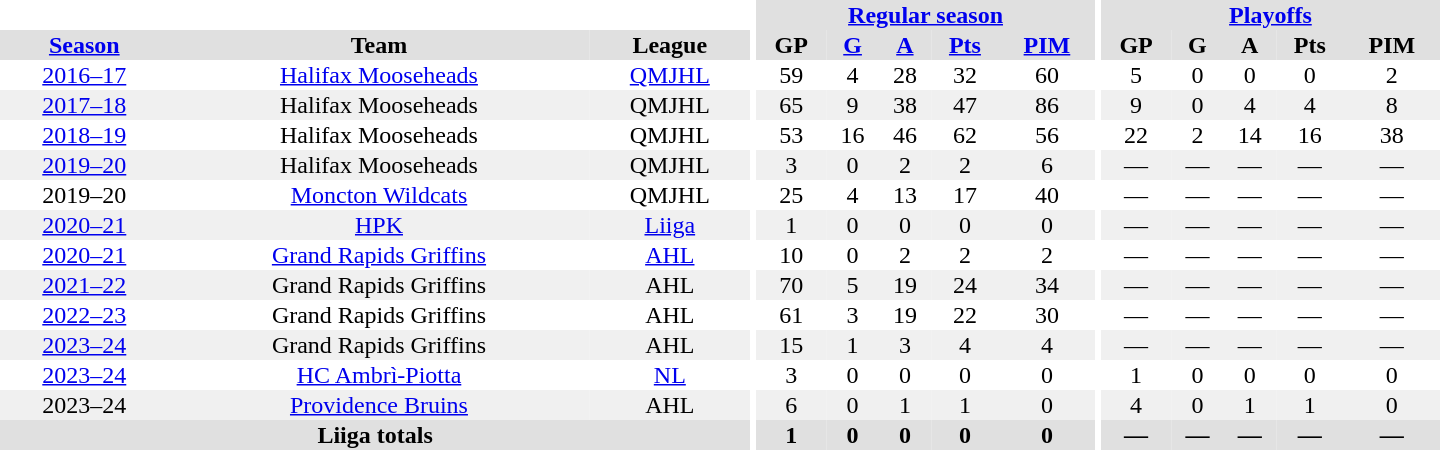<table border="0" cellpadding="1" cellspacing="0" style="text-align:center; width:60em">
<tr bgcolor="#e0e0e0">
<th colspan="3" bgcolor="#ffffff"></th>
<th rowspan="99" bgcolor="#ffffff"></th>
<th colspan="5"><a href='#'>Regular season</a></th>
<th rowspan="99" bgcolor="#ffffff"></th>
<th colspan="5"><a href='#'>Playoffs</a></th>
</tr>
<tr bgcolor="#e0e0e0">
<th><a href='#'>Season</a></th>
<th>Team</th>
<th>League</th>
<th>GP</th>
<th><a href='#'>G</a></th>
<th><a href='#'>A</a></th>
<th><a href='#'>Pts</a></th>
<th><a href='#'>PIM</a></th>
<th>GP</th>
<th>G</th>
<th>A</th>
<th>Pts</th>
<th>PIM</th>
</tr>
<tr>
<td><a href='#'>2016–17</a></td>
<td><a href='#'>Halifax Mooseheads</a></td>
<td><a href='#'>QMJHL</a></td>
<td>59</td>
<td>4</td>
<td>28</td>
<td>32</td>
<td>60</td>
<td>5</td>
<td>0</td>
<td>0</td>
<td>0</td>
<td>2</td>
</tr>
<tr bgcolor="#f0f0f0">
<td><a href='#'>2017–18</a></td>
<td>Halifax Mooseheads</td>
<td>QMJHL</td>
<td>65</td>
<td>9</td>
<td>38</td>
<td>47</td>
<td>86</td>
<td>9</td>
<td>0</td>
<td>4</td>
<td>4</td>
<td>8</td>
</tr>
<tr>
<td><a href='#'>2018–19</a></td>
<td>Halifax Mooseheads</td>
<td>QMJHL</td>
<td>53</td>
<td>16</td>
<td>46</td>
<td>62</td>
<td>56</td>
<td>22</td>
<td>2</td>
<td>14</td>
<td>16</td>
<td>38</td>
</tr>
<tr bgcolor="#f0f0f0">
<td><a href='#'>2019–20</a></td>
<td>Halifax Mooseheads</td>
<td>QMJHL</td>
<td>3</td>
<td>0</td>
<td>2</td>
<td>2</td>
<td>6</td>
<td>—</td>
<td>—</td>
<td>—</td>
<td>—</td>
<td>—</td>
</tr>
<tr>
<td>2019–20</td>
<td><a href='#'>Moncton Wildcats</a></td>
<td>QMJHL</td>
<td>25</td>
<td>4</td>
<td>13</td>
<td>17</td>
<td>40</td>
<td>—</td>
<td>—</td>
<td>—</td>
<td>—</td>
<td>—</td>
</tr>
<tr bgcolor="#f0f0f0">
<td><a href='#'>2020–21</a></td>
<td><a href='#'>HPK</a></td>
<td><a href='#'>Liiga</a></td>
<td>1</td>
<td>0</td>
<td>0</td>
<td>0</td>
<td>0</td>
<td>—</td>
<td>—</td>
<td>—</td>
<td>—</td>
<td>—</td>
</tr>
<tr>
<td><a href='#'>2020–21</a></td>
<td><a href='#'>Grand Rapids Griffins</a></td>
<td><a href='#'>AHL</a></td>
<td>10</td>
<td>0</td>
<td>2</td>
<td>2</td>
<td>2</td>
<td>—</td>
<td>—</td>
<td>—</td>
<td>—</td>
<td>—</td>
</tr>
<tr bgcolor="#f0f0f0">
<td><a href='#'>2021–22</a></td>
<td>Grand Rapids Griffins</td>
<td>AHL</td>
<td>70</td>
<td>5</td>
<td>19</td>
<td>24</td>
<td>34</td>
<td>—</td>
<td>—</td>
<td>—</td>
<td>—</td>
<td>—</td>
</tr>
<tr>
<td><a href='#'>2022–23</a></td>
<td>Grand Rapids Griffins</td>
<td>AHL</td>
<td>61</td>
<td>3</td>
<td>19</td>
<td>22</td>
<td>30</td>
<td>—</td>
<td>—</td>
<td>—</td>
<td>—</td>
<td>—</td>
</tr>
<tr bgcolor="#f0f0f0">
<td><a href='#'>2023–24</a></td>
<td>Grand Rapids Griffins</td>
<td>AHL</td>
<td>15</td>
<td>1</td>
<td>3</td>
<td>4</td>
<td>4</td>
<td>—</td>
<td>—</td>
<td>—</td>
<td>—</td>
<td>—</td>
</tr>
<tr>
<td><a href='#'>2023–24</a></td>
<td><a href='#'>HC Ambrì-Piotta</a></td>
<td><a href='#'>NL</a></td>
<td>3</td>
<td>0</td>
<td>0</td>
<td>0</td>
<td>0</td>
<td>1</td>
<td>0</td>
<td>0</td>
<td>0</td>
<td>0</td>
</tr>
<tr bgcolor="#f0f0f0">
<td>2023–24</td>
<td><a href='#'>Providence Bruins</a></td>
<td>AHL</td>
<td>6</td>
<td>0</td>
<td>1</td>
<td>1</td>
<td>0</td>
<td>4</td>
<td>0</td>
<td>1</td>
<td>1</td>
<td>0</td>
</tr>
<tr bgcolor="#e0e0e0">
<th colspan="3">Liiga totals</th>
<th>1</th>
<th>0</th>
<th>0</th>
<th>0</th>
<th>0</th>
<th>—</th>
<th>—</th>
<th>—</th>
<th>—</th>
<th>—</th>
</tr>
</table>
